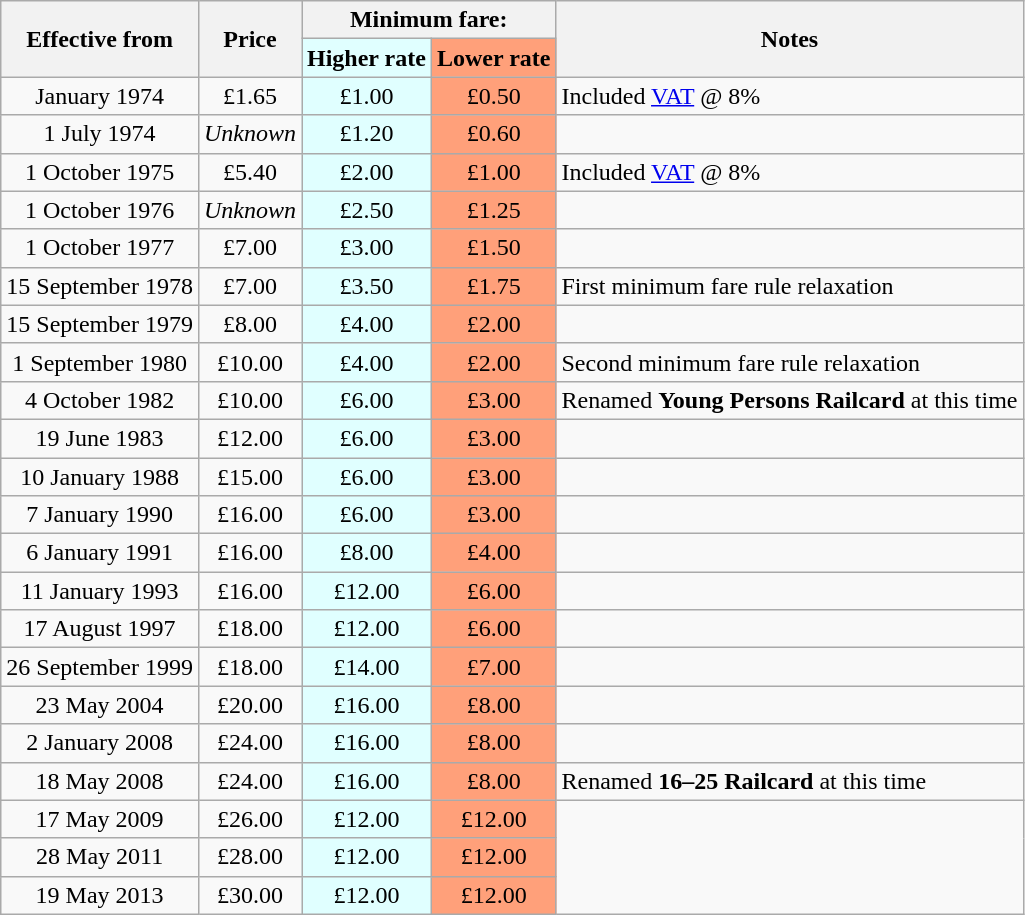<table class="wikitable">
<tr>
<th rowspan="2">Effective from</th>
<th rowspan="2">Price</th>
<th colspan="2">Minimum fare:</th>
<th rowspan="2">Notes</th>
</tr>
<tr>
<td bgcolor=#E0FFFF align="center"><strong>Higher rate</strong></td>
<td bgcolor=#FFA07A align="center"><strong>Lower rate</strong></td>
</tr>
<tr>
<td align="center">January 1974</td>
<td align="center">£1.65</td>
<td bgcolor=#E0FFFF align="center">£1.00</td>
<td bgcolor=#FFA07A align="center">£0.50</td>
<td>Included <a href='#'>VAT</a> @ 8%</td>
</tr>
<tr>
<td align="center">1 July 1974</td>
<td align="center"><em>Unknown</em></td>
<td bgcolor=#E0FFFF align="center">£1.20</td>
<td bgcolor=#FFA07A align="center">£0.60</td>
<td></td>
</tr>
<tr>
<td align="center">1 October 1975</td>
<td align="center">£5.40</td>
<td bgcolor=#E0FFFF align="center">£2.00</td>
<td bgcolor=#FFA07A align="center">£1.00</td>
<td>Included <a href='#'>VAT</a> @ 8%</td>
</tr>
<tr>
<td align="center">1 October 1976</td>
<td align="center"><em>Unknown</em></td>
<td bgcolor=#E0FFFF align="center">£2.50</td>
<td bgcolor=#FFA07A align="center">£1.25</td>
<td></td>
</tr>
<tr>
<td align="center">1 October 1977</td>
<td align="center">£7.00</td>
<td bgcolor=#E0FFFF align="center">£3.00</td>
<td bgcolor=#FFA07A align="center">£1.50</td>
<td></td>
</tr>
<tr>
<td align="center">15 September 1978</td>
<td align="center">£7.00</td>
<td bgcolor=#E0FFFF align="center">£3.50</td>
<td bgcolor=#FFA07A align="center">£1.75</td>
<td>First minimum fare rule relaxation</td>
</tr>
<tr>
<td align="center">15 September 1979</td>
<td align="center">£8.00</td>
<td bgcolor=#E0FFFF align="center">£4.00</td>
<td bgcolor=#FFA07A align="center">£2.00</td>
<td></td>
</tr>
<tr>
<td align="center">1 September 1980</td>
<td align="center">£10.00</td>
<td bgcolor=#E0FFFF align="center">£4.00</td>
<td bgcolor=#FFA07A align="center">£2.00</td>
<td>Second minimum fare rule relaxation</td>
</tr>
<tr>
<td align="center">4 October 1982</td>
<td align="center">£10.00</td>
<td bgcolor=#E0FFFF align="center">£6.00</td>
<td bgcolor=#FFA07A align="center">£3.00</td>
<td>Renamed <strong>Young Persons Railcard</strong> at this time</td>
</tr>
<tr>
<td align="center">19 June 1983</td>
<td align="center">£12.00</td>
<td bgcolor=#E0FFFF align="center">£6.00</td>
<td bgcolor=#FFA07A align="center">£3.00</td>
<td></td>
</tr>
<tr>
<td align="center">10 January 1988</td>
<td align="center">£15.00</td>
<td bgcolor=#E0FFFF align="center">£6.00</td>
<td bgcolor=#FFA07A align="center">£3.00</td>
<td></td>
</tr>
<tr>
<td align="center">7 January 1990</td>
<td align="center">£16.00</td>
<td bgcolor=#E0FFFF align="center">£6.00</td>
<td bgcolor=#FFA07A align="center">£3.00</td>
<td></td>
</tr>
<tr>
<td align="center">6 January 1991</td>
<td align="center">£16.00</td>
<td bgcolor=#E0FFFF align="center">£8.00</td>
<td bgcolor=#FFA07A align="center">£4.00</td>
<td></td>
</tr>
<tr>
<td align="center">11 January 1993</td>
<td align="center">£16.00</td>
<td bgcolor=#E0FFFF align="center">£12.00</td>
<td bgcolor=#FFA07A align="center">£6.00</td>
<td></td>
</tr>
<tr>
<td align="center">17 August 1997</td>
<td align="center">£18.00</td>
<td bgcolor=#E0FFFF align="center">£12.00</td>
<td bgcolor=#FFA07A align="center">£6.00</td>
<td></td>
</tr>
<tr>
<td align="center">26 September 1999</td>
<td align="center">£18.00</td>
<td bgcolor=#E0FFFF align="center">£14.00</td>
<td bgcolor=#FFA07A align="center">£7.00</td>
<td></td>
</tr>
<tr>
<td align="center">23 May 2004</td>
<td align="center">£20.00</td>
<td bgcolor=#E0FFFF align="center">£16.00</td>
<td bgcolor=#FFA07A align="center">£8.00</td>
<td></td>
</tr>
<tr>
<td align="center">2 January 2008</td>
<td align="center">£24.00</td>
<td bgcolor=#E0FFFF align="center">£16.00</td>
<td bgcolor=#FFA07A align="center">£8.00</td>
</tr>
<tr>
<td align="center">18 May 2008</td>
<td align="center">£24.00</td>
<td bgcolor=#E0FFFF align="center">£16.00</td>
<td bgcolor=#FFA07A align="center">£8.00</td>
<td>Renamed <strong>16–25 Railcard</strong> at this time</td>
</tr>
<tr>
<td align="center">17 May 2009</td>
<td align="center">£26.00</td>
<td bgcolor=#E0FFFF align="center">£12.00</td>
<td bgcolor=#FFA07A align="center">£12.00</td>
</tr>
<tr>
<td align="center">28 May 2011</td>
<td align="center">£28.00</td>
<td bgcolor=#E0FFFF align="center">£12.00</td>
<td bgcolor=#FFA07A align="center">£12.00</td>
</tr>
<tr>
<td align="center">19 May 2013</td>
<td align="center">£30.00</td>
<td bgcolor=#E0FFFF align="center">£12.00</td>
<td bgcolor=#FFA07A align="center">£12.00</td>
</tr>
</table>
